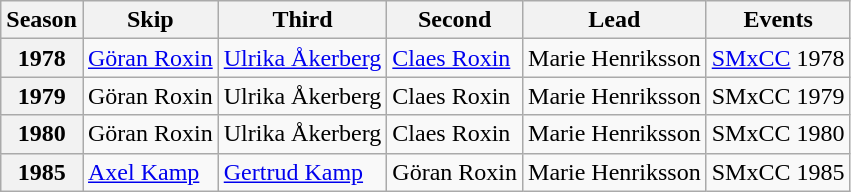<table class="wikitable">
<tr>
<th scope="col">Season</th>
<th scope="col">Skip</th>
<th scope="col">Third</th>
<th scope="col">Second</th>
<th scope="col">Lead</th>
<th scope="col">Events</th>
</tr>
<tr>
<th scope="row">1978</th>
<td><a href='#'>Göran Roxin</a></td>
<td><a href='#'>Ulrika Åkerberg</a></td>
<td><a href='#'>Claes Roxin</a></td>
<td>Marie Henriksson</td>
<td><a href='#'>SMxCC</a> 1978 </td>
</tr>
<tr>
<th scope="row">1979</th>
<td>Göran Roxin</td>
<td>Ulrika Åkerberg</td>
<td>Claes Roxin</td>
<td>Marie Henriksson</td>
<td>SMxCC 1979 </td>
</tr>
<tr>
<th scope="row">1980</th>
<td>Göran Roxin</td>
<td>Ulrika Åkerberg</td>
<td>Claes Roxin</td>
<td>Marie Henriksson</td>
<td>SMxCC 1980 </td>
</tr>
<tr>
<th scope="row">1985</th>
<td><a href='#'>Axel Kamp</a></td>
<td><a href='#'>Gertrud Kamp</a></td>
<td>Göran Roxin</td>
<td>Marie Henriksson</td>
<td>SMxCC 1985 </td>
</tr>
</table>
